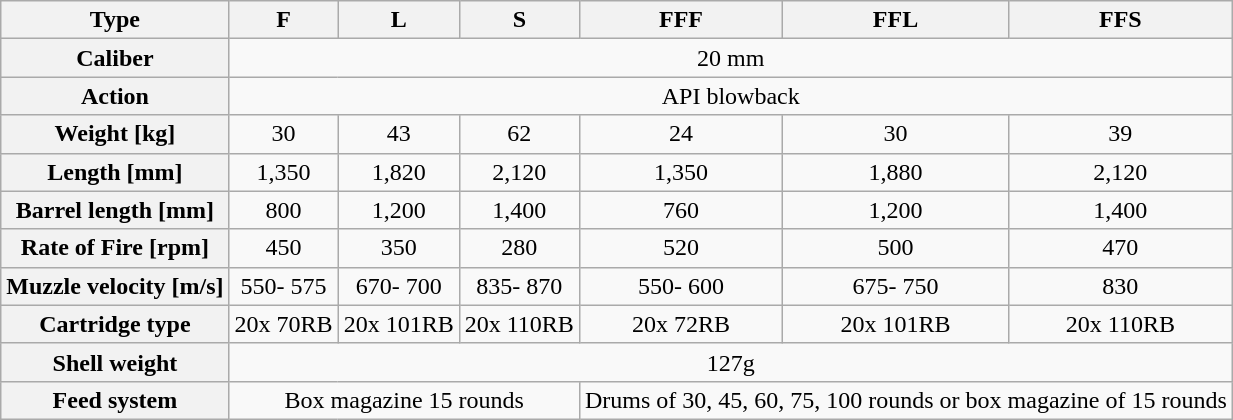<table class="wikitable" style="text-align:center">
<tr>
<th>Type</th>
<th>F</th>
<th>L</th>
<th>S</th>
<th>FFF</th>
<th>FFL</th>
<th>FFS</th>
</tr>
<tr>
<th>Caliber</th>
<td colspan="6">20 mm</td>
</tr>
<tr>
<th>Action</th>
<td colspan="6">API blowback</td>
</tr>
<tr>
<th>Weight [kg]</th>
<td>30</td>
<td>43</td>
<td>62</td>
<td>24</td>
<td>30</td>
<td>39</td>
</tr>
<tr>
<th>Length [mm]</th>
<td>1,350</td>
<td>1,820</td>
<td>2,120</td>
<td>1,350</td>
<td>1,880</td>
<td>2,120</td>
</tr>
<tr>
<th>Barrel length [mm]</th>
<td>800</td>
<td>1,200</td>
<td>1,400</td>
<td>760</td>
<td>1,200</td>
<td>1,400</td>
</tr>
<tr>
<th>Rate of Fire [rpm]</th>
<td>450</td>
<td>350</td>
<td>280</td>
<td>520</td>
<td>500</td>
<td>470</td>
</tr>
<tr>
<th>Muzzle velocity [m/s]</th>
<td>550- 575</td>
<td>670- 700</td>
<td>835- 870</td>
<td>550- 600</td>
<td>675- 750</td>
<td>830</td>
</tr>
<tr>
<th>Cartridge type</th>
<td>20x 70RB</td>
<td>20x 101RB</td>
<td>20x 110RB</td>
<td>20x 72RB</td>
<td>20x 101RB</td>
<td>20x 110RB</td>
</tr>
<tr>
<th>Shell weight</th>
<td colspan="6">127g</td>
</tr>
<tr>
<th>Feed system</th>
<td colspan="3">Box magazine 15 rounds</td>
<td colspan="3">Drums of 30, 45, 60, 75, 100 rounds or box magazine of 15 rounds</td>
</tr>
</table>
